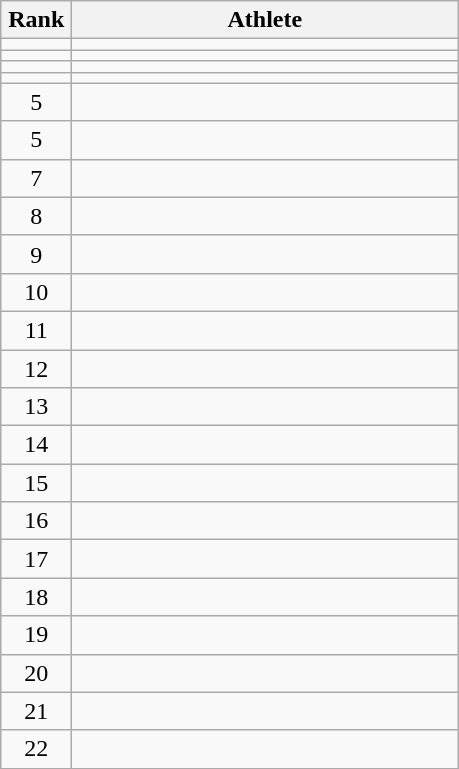<table class="wikitable" style="text-align: center;">
<tr>
<th width=40>Rank</th>
<th width=250>Athlete</th>
</tr>
<tr>
<td></td>
<td align="left"></td>
</tr>
<tr>
<td></td>
<td align="left"></td>
</tr>
<tr>
<td></td>
<td align="left"></td>
</tr>
<tr>
<td></td>
<td align="left"></td>
</tr>
<tr>
<td>5</td>
<td align="left"></td>
</tr>
<tr>
<td>5</td>
<td align="left"></td>
</tr>
<tr>
<td>7</td>
<td align="left"></td>
</tr>
<tr>
<td>8</td>
<td align="left"></td>
</tr>
<tr>
<td>9</td>
<td align="left"></td>
</tr>
<tr>
<td>10</td>
<td align="left"></td>
</tr>
<tr>
<td>11</td>
<td align="left"></td>
</tr>
<tr>
<td>12</td>
<td align="left"></td>
</tr>
<tr>
<td>13</td>
<td align="left"></td>
</tr>
<tr>
<td>14</td>
<td align="left"></td>
</tr>
<tr>
<td>15</td>
<td align="left"></td>
</tr>
<tr>
<td>16</td>
<td align="left"></td>
</tr>
<tr>
<td>17</td>
<td align="left"></td>
</tr>
<tr>
<td>18</td>
<td align="left"></td>
</tr>
<tr>
<td>19</td>
<td align="left"></td>
</tr>
<tr>
<td>20</td>
<td align="left"></td>
</tr>
<tr>
<td>21</td>
<td align="left"></td>
</tr>
<tr>
<td>22</td>
<td align="left"></td>
</tr>
</table>
